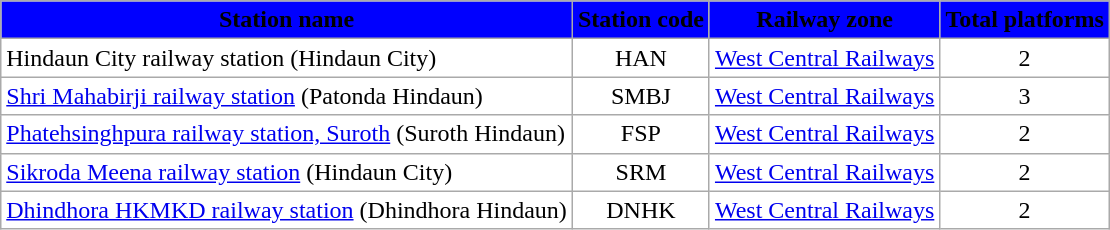<table class="wikitable sortable" style="background:#fff;">
<tr>
<th style="background:blue;">Station name</th>
<th ! style="background:blue;">Station code</th>
<th ! style="background:blue;">Railway zone</th>
<th ! style="background:blue;">Total platforms</th>
</tr>
<tr>
<td style="text-align:left;">Hindaun City railway station (Hindaun City)</td>
<td style="text-align:center;">HAN</td>
<td style="text-align:center;"><a href='#'>West Central Railways</a></td>
<td style="text-align:center;">2</td>
</tr>
<tr>
<td style="text-align:left;"><a href='#'>Shri Mahabirji railway station</a> (Patonda Hindaun)</td>
<td style="text-align:center;">SMBJ</td>
<td style="text-align:center;"><a href='#'>West Central Railways</a></td>
<td style="text-align:center;">3</td>
</tr>
<tr>
<td style="text-align:left;"><a href='#'>Phatehsinghpura railway station, Suroth</a> (Suroth Hindaun)</td>
<td style="text-align:center;">FSP</td>
<td style="text-align:center;"><a href='#'>West Central Railways</a></td>
<td style="text-align:center;">2</td>
</tr>
<tr>
<td style="text-align:left;"><a href='#'>Sikroda Meena railway station</a> (Hindaun City)</td>
<td style="text-align:center;">SRM</td>
<td style="text-align:center;"><a href='#'>West Central Railways</a></td>
<td style="text-align:center;">2</td>
</tr>
<tr>
<td style="text-align:left;"><a href='#'>Dhindhora HKMKD railway station</a> (Dhindhora Hindaun)</td>
<td style="text-align:center;">DNHK</td>
<td style="text-align:center;"><a href='#'>West Central Railways</a></td>
<td style="text-align:center;">2</td>
</tr>
</table>
